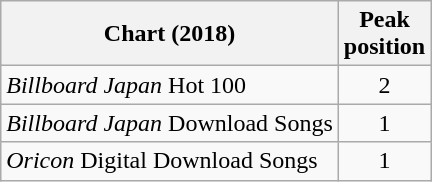<table class="wikitable sortable">
<tr>
<th>Chart (2018)</th>
<th>Peak<br>position</th>
</tr>
<tr>
<td><em>Billboard Japan</em> Hot 100</td>
<td align="center">2</td>
</tr>
<tr>
<td><em>Billboard Japan</em> Download Songs</td>
<td align="center">1</td>
</tr>
<tr>
<td><em>Oricon</em> Digital Download Songs</td>
<td align="center">1</td>
</tr>
</table>
